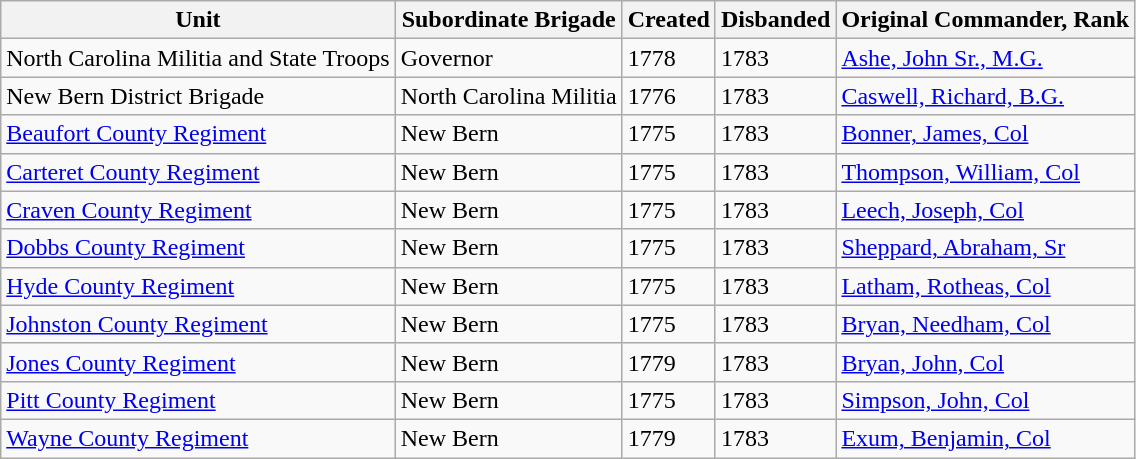<table class="wikitable sortable">
<tr>
<th>Unit</th>
<th>Subordinate Brigade</th>
<th>Created</th>
<th>Disbanded</th>
<th>Original Commander, Rank</th>
</tr>
<tr>
<td>North Carolina Militia and State Troops</td>
<td>Governor</td>
<td>1778</td>
<td>1783</td>
<td><a href='#'>Ashe, John Sr., M.G.</a></td>
</tr>
<tr>
<td>New Bern District Brigade</td>
<td>North Carolina Militia</td>
<td>1776</td>
<td>1783</td>
<td><a href='#'>Caswell, Richard, B.G.</a></td>
</tr>
<tr>
<td><a href='#'>Beaufort County Regiment</a></td>
<td>New Bern</td>
<td>1775</td>
<td>1783</td>
<td><a href='#'>Bonner, James, Col</a></td>
</tr>
<tr>
<td><a href='#'>Carteret County Regiment</a></td>
<td>New Bern</td>
<td>1775</td>
<td>1783</td>
<td><a href='#'>Thompson, William, Col</a></td>
</tr>
<tr>
<td><a href='#'>Craven County Regiment</a></td>
<td>New Bern</td>
<td>1775</td>
<td>1783</td>
<td><a href='#'>Leech, Joseph, Col</a></td>
</tr>
<tr>
<td><a href='#'>Dobbs County Regiment</a></td>
<td>New Bern</td>
<td>1775</td>
<td>1783</td>
<td><a href='#'>Sheppard, Abraham, Sr</a></td>
</tr>
<tr>
<td><a href='#'>Hyde County Regiment</a></td>
<td>New Bern</td>
<td>1775</td>
<td>1783</td>
<td><a href='#'>Latham, Rotheas, Col</a></td>
</tr>
<tr>
<td><a href='#'>Johnston County Regiment</a></td>
<td>New Bern</td>
<td>1775</td>
<td>1783</td>
<td><a href='#'>Bryan, Needham, Col</a></td>
</tr>
<tr>
<td><a href='#'>Jones County Regiment</a></td>
<td>New Bern</td>
<td>1779</td>
<td>1783</td>
<td><a href='#'>Bryan, John, Col</a></td>
</tr>
<tr>
<td><a href='#'>Pitt County Regiment</a></td>
<td>New Bern</td>
<td>1775</td>
<td>1783</td>
<td><a href='#'>Simpson, John, Col</a></td>
</tr>
<tr>
<td><a href='#'>Wayne County Regiment</a></td>
<td>New Bern</td>
<td>1779</td>
<td>1783</td>
<td><a href='#'>Exum, Benjamin, Col</a></td>
</tr>
</table>
